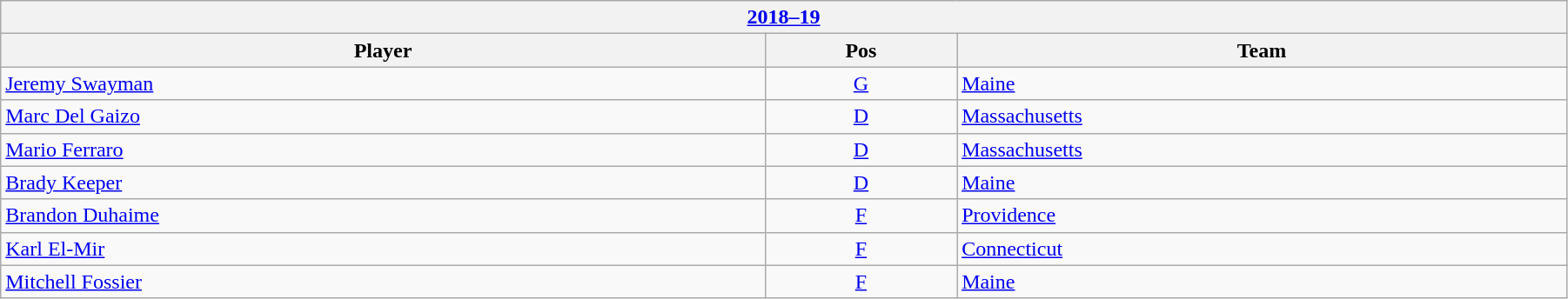<table class="wikitable" width=95%>
<tr>
<th colspan=3><a href='#'>2018–19</a></th>
</tr>
<tr>
<th>Player</th>
<th>Pos</th>
<th>Team</th>
</tr>
<tr>
<td><a href='#'>Jeremy Swayman</a></td>
<td align=center><a href='#'>G</a></td>
<td><a href='#'>Maine</a></td>
</tr>
<tr>
<td><a href='#'>Marc Del Gaizo</a></td>
<td align=center><a href='#'>D</a></td>
<td><a href='#'>Massachusetts</a></td>
</tr>
<tr>
<td><a href='#'>Mario Ferraro</a></td>
<td align=center><a href='#'>D</a></td>
<td><a href='#'>Massachusetts</a></td>
</tr>
<tr>
<td><a href='#'>Brady Keeper</a></td>
<td align=center><a href='#'>D</a></td>
<td><a href='#'>Maine</a></td>
</tr>
<tr>
<td><a href='#'>Brandon Duhaime</a></td>
<td align=center><a href='#'>F</a></td>
<td><a href='#'>Providence</a></td>
</tr>
<tr>
<td><a href='#'>Karl El-Mir</a></td>
<td align=center><a href='#'>F</a></td>
<td><a href='#'>Connecticut</a></td>
</tr>
<tr>
<td><a href='#'>Mitchell Fossier</a></td>
<td align=center><a href='#'>F</a></td>
<td><a href='#'>Maine</a></td>
</tr>
</table>
